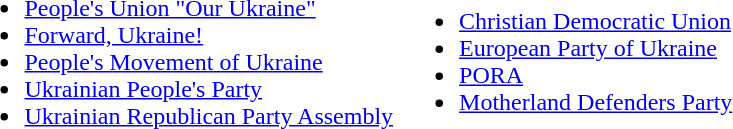<table>
<tr>
<td><br><ul><li><a href='#'>People's Union "Our Ukraine"</a></li><li><a href='#'>Forward, Ukraine!</a></li><li><a href='#'>People's Movement of Ukraine</a></li><li><a href='#'>Ukrainian People's Party</a></li><li><a href='#'>Ukrainian Republican Party Assembly</a></li></ul></td>
<td><br><ul><li><a href='#'>Christian Democratic Union</a></li><li><a href='#'>European Party of Ukraine</a></li><li><a href='#'>PORA</a></li><li><a href='#'>Motherland Defenders Party</a></li></ul></td>
</tr>
</table>
